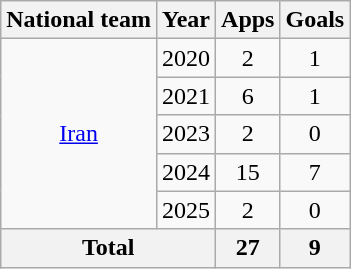<table class="wikitable" style="text-align:center">
<tr>
<th>National team</th>
<th>Year</th>
<th>Apps</th>
<th>Goals</th>
</tr>
<tr>
<td rowspan="5"><a href='#'>Iran</a></td>
<td>2020</td>
<td>2</td>
<td>1</td>
</tr>
<tr>
<td>2021</td>
<td>6</td>
<td>1</td>
</tr>
<tr>
<td>2023</td>
<td>2</td>
<td>0</td>
</tr>
<tr>
<td>2024</td>
<td>15</td>
<td>7</td>
</tr>
<tr>
<td>2025</td>
<td>2</td>
<td>0</td>
</tr>
<tr>
<th colspan="2">Total</th>
<th>27</th>
<th>9</th>
</tr>
</table>
